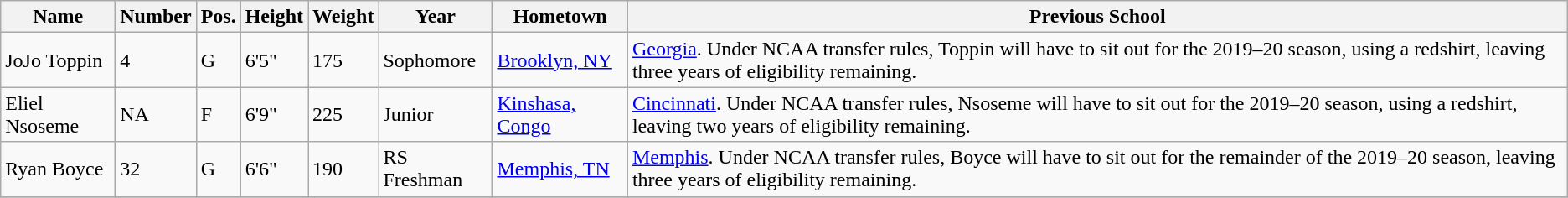<table class="wikitable sortable" border="1">
<tr>
<th>Name</th>
<th>Number</th>
<th>Pos.</th>
<th>Height</th>
<th>Weight</th>
<th>Year</th>
<th>Hometown</th>
<th class="unsortable">Previous School</th>
</tr>
<tr>
<td>JoJo Toppin</td>
<td>4</td>
<td>G</td>
<td>6'5"</td>
<td>175</td>
<td>Sophomore</td>
<td><a href='#'>Brooklyn, NY</a></td>
<td><a href='#'>Georgia</a>. Under NCAA transfer rules, Toppin will have to sit out for the 2019–20 season, using a redshirt, leaving three years of eligibility remaining.</td>
</tr>
<tr>
<td>Eliel Nsoseme</td>
<td>NA</td>
<td>F</td>
<td>6'9"</td>
<td>225</td>
<td>Junior</td>
<td><a href='#'>Kinshasa, Congo</a></td>
<td><a href='#'>Cincinnati</a>. Under NCAA transfer rules, Nsoseme will have to sit out for the 2019–20 season, using a redshirt, leaving two years of eligibility remaining.</td>
</tr>
<tr>
<td>Ryan Boyce</td>
<td>32</td>
<td>G</td>
<td>6'6"</td>
<td>190</td>
<td>RS Freshman</td>
<td><a href='#'>Memphis, TN</a></td>
<td><a href='#'>Memphis</a>. Under NCAA transfer rules, Boyce will have to sit out for the remainder of the 2019–20 season, leaving three years of eligibility remaining.</td>
</tr>
<tr>
</tr>
</table>
